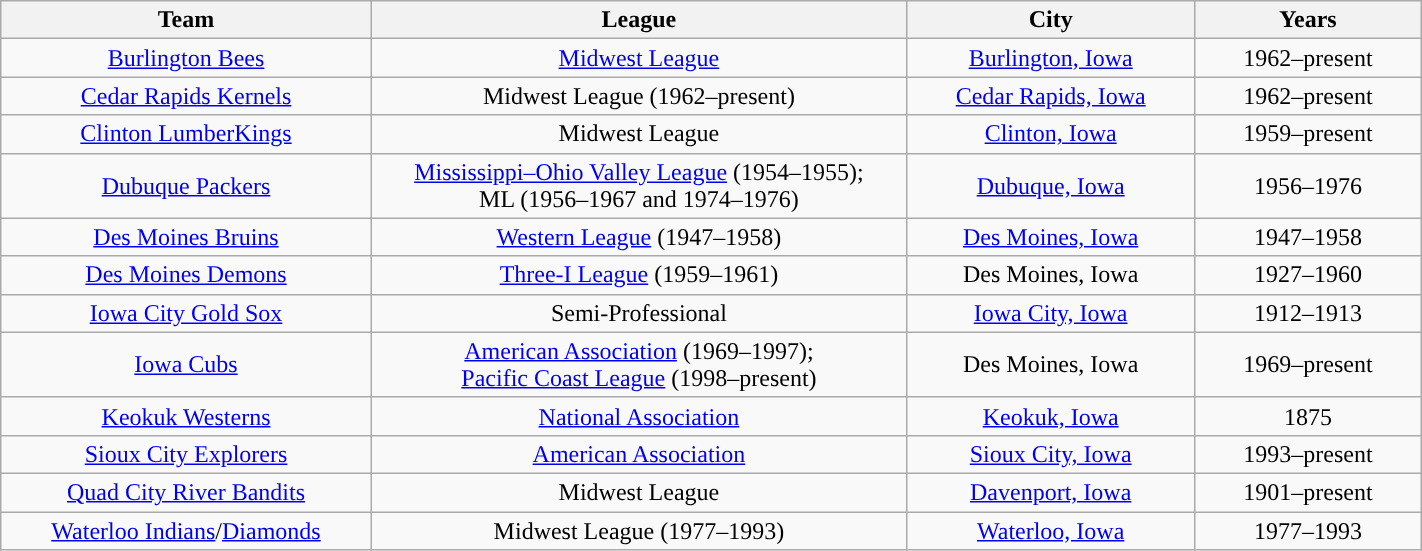<table class="wikitable" style="font-size: 100%; width:75%;">
<tr>
<th rowspan="1" style="width:18%;">Team</th>
<th rowspan="1" style="width:26%;">League</th>
<th rowspan="1" style="width:14%;">City</th>
<th rowspan="1" style="width:11%;">Years</th>
</tr>
<tr>
<td align="center" style="background:"><a href='#'>Burlington Bees</a></td>
<td align="center" style="background:"><a href='#'>Midwest League</a></td>
<td align="center" style="background:"><a href='#'>Burlington, Iowa</a></td>
<td align="center" style="background:">1962–present</td>
</tr>
<tr>
<td align="center" style="background:"><a href='#'>Cedar Rapids Kernels</a></td>
<td align="center" style="background:">Midwest League (1962–present)</td>
<td align="center" style="background:"><a href='#'>Cedar Rapids, Iowa</a></td>
<td align="center" style="background:">1962–present</td>
</tr>
<tr>
<td align="center" style="background:"><a href='#'>Clinton LumberKings</a></td>
<td align="center" style="background:">Midwest League</td>
<td align="center" style="background:"><a href='#'>Clinton, Iowa</a></td>
<td align="center" style="background:">1959–present</td>
</tr>
<tr>
<td align="center" style="background:"><a href='#'>Dubuque Packers</a></td>
<td align="center" style="background:"><a href='#'>Mississippi–Ohio Valley League</a> (1954–1955); <br> ML (1956–1967 and 1974–1976)</td>
<td align="center" style="background:"><a href='#'>Dubuque, Iowa</a></td>
<td align="center" style="background:">1956–1976</td>
</tr>
<tr>
<td align="center" style="background:"><a href='#'>Des Moines Bruins</a></td>
<td align="center" style="background:"><a href='#'>Western League</a> (1947–1958)</td>
<td align="center" style="background:"><a href='#'>Des Moines, Iowa</a></td>
<td align="center" style="background:">1947–1958</td>
</tr>
<tr>
<td align="center" style="background:"><a href='#'>Des Moines Demons</a></td>
<td align="center" style="background:"><a href='#'>Three-I League</a> (1959–1961)</td>
<td align="center" style="background:">Des Moines, Iowa</td>
<td align="center" style="background:">1927–1960</td>
</tr>
<tr>
<td align="center" style="background:"><a href='#'>Iowa City Gold Sox</a></td>
<td align="center" style="background:">Semi-Professional</td>
<td align="center" style="background:"><a href='#'>Iowa City, Iowa</a></td>
<td align="center" style="background:">1912–1913</td>
</tr>
<tr>
<td align="center" style="background:"><a href='#'>Iowa Cubs</a></td>
<td align="center" style="background:"><a href='#'>American Association</a> (1969–1997); <br> <a href='#'>Pacific Coast League</a> (1998–present)</td>
<td align="center" style="background:">Des Moines, Iowa</td>
<td align="center" style="background:">1969–present</td>
</tr>
<tr>
<td align="center" style="background:"><a href='#'>Keokuk Westerns</a></td>
<td align="center" style="background:"><a href='#'>National Association</a></td>
<td align="center" style="background:"><a href='#'>Keokuk, Iowa</a></td>
<td align="center" style="background:">1875</td>
</tr>
<tr>
<td align="center" style="background:"><a href='#'>Sioux City Explorers</a></td>
<td align="center" style="background:"><a href='#'>American Association</a></td>
<td align="center" style="background:"><a href='#'>Sioux City, Iowa</a></td>
<td align="center" style="background:">1993–present</td>
</tr>
<tr>
<td align="center" style="background:"><a href='#'>Quad City River Bandits</a></td>
<td align="center" style="background:">Midwest League</td>
<td align="center" style="background:"><a href='#'>Davenport, Iowa</a></td>
<td align="center" style="background:">1901–present</td>
</tr>
<tr>
<td align="center" style="background:"><a href='#'>Waterloo Indians</a>/<a href='#'>Diamonds</a></td>
<td align="center" style="background:">Midwest League (1977–1993)</td>
<td align="center" style="background:"><a href='#'>Waterloo, Iowa</a></td>
<td align="center" style="background:">1977–1993</td>
</tr>
</table>
